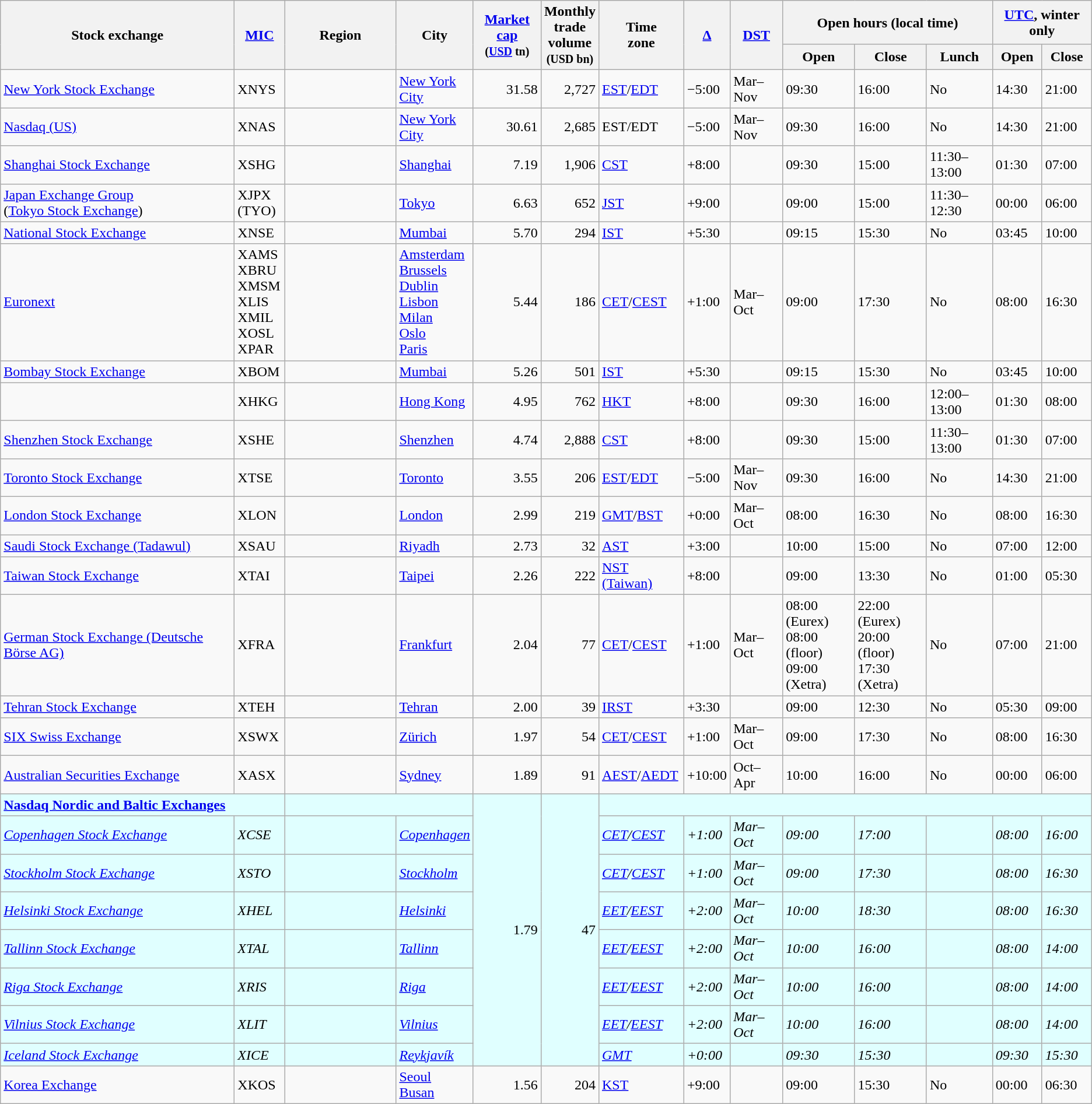<table class="wikitable sortable" id="exchanges table">
<tr>
<th width="260" rowspan=2>Stock exchange</th>
<th width="50" rowspan=2><a href='#'>MIC</a></th>
<th width="120" rowspan=2>Region</th>
<th width="80"   rowspan=2>City</th>
<th width="70" rowspan=2><a href='#'> Market cap</a><br><small>(<a href='#'>USD</a> tn)</small></th>
<th rowspan=2>Monthly<br>trade<br>volume <br><small>(USD bn)</small></th>
<th rowspan=2>Time<br>zone</th>
<th rowspan=2><a href='#'>Δ</a></th>
<th rowspan=2><a href='#'>DST</a></th>
<th colspan=3>Open hours (local time)</th>
<th colspan=2><a href='#'>UTC</a>, winter only</th>
</tr>
<tr>
<th>Open</th>
<th>Close</th>
<th>Lunch</th>
<th>Open</th>
<th>Close</th>
</tr>
<tr>
<td><a href='#'>New York Stock Exchange</a></td>
<td>XNYS</td>
<td></td>
<td><a href='#'>New York City</a></td>
<td style="text-align:right;">31.58</td>
<td style="text-align:right;">2,727</td>
<td><a href='#'>EST</a>/<a href='#'>EDT</a></td>
<td>−5:00</td>
<td>Mar–Nov</td>
<td>09:30</td>
<td>16:00</td>
<td>No</td>
<td>14:30</td>
<td>21:00</td>
</tr>
<tr>
<td><a href='#'>Nasdaq (US)</a></td>
<td>XNAS</td>
<td></td>
<td><a href='#'>New York City</a></td>
<td style="text-align:right;">30.61</td>
<td style="text-align:right;">2,685</td>
<td>EST/EDT</td>
<td>−5:00</td>
<td>Mar–Nov</td>
<td>09:30</td>
<td>16:00</td>
<td>No</td>
<td>14:30</td>
<td>21:00</td>
</tr>
<tr>
<td><a href='#'>Shanghai Stock Exchange</a></td>
<td>XSHG</td>
<td></td>
<td><a href='#'>Shanghai</a></td>
<td style="text-align:right;">7.19</td>
<td style="text-align:right;">1,906</td>
<td><a href='#'>CST</a></td>
<td>+8:00</td>
<td></td>
<td>09:30</td>
<td>15:00</td>
<td>11:30–13:00</td>
<td>01:30</td>
<td>07:00</td>
</tr>
<tr>
<td><a href='#'>Japan Exchange Group</a><br>(<a href='#'>Tokyo Stock Exchange</a>)</td>
<td>XJPX<br>(TYO)</td>
<td></td>
<td><a href='#'>Tokyo</a></td>
<td style="text-align:right;">6.63</td>
<td style="text-align:right;">652</td>
<td><a href='#'>JST</a></td>
<td>+9:00</td>
<td></td>
<td>09:00</td>
<td>15:00</td>
<td>11:30–12:30</td>
<td>00:00</td>
<td>06:00</td>
</tr>
<tr>
<td><a href='#'>National Stock Exchange</a></td>
<td>XNSE</td>
<td></td>
<td><a href='#'>Mumbai</a></td>
<td style="text-align:right;">5.70</td>
<td style="text-align:right;">294</td>
<td><a href='#'>IST</a></td>
<td>+5:30</td>
<td></td>
<td>09:15</td>
<td>15:30</td>
<td>No</td>
<td>03:45</td>
<td>10:00</td>
</tr>
<tr>
<td><a href='#'>Euronext</a></td>
<td>XAMS<br>XBRU<br>XMSM<br>XLIS<br>XMIL<br>XOSL<br>XPAR</td>
<td></td>
<td><a href='#'>Amsterdam</a><br><a href='#'>Brussels</a><br><a href='#'>Dublin</a><br><a href='#'>Lisbon</a><br><a href='#'>Milan</a><br><a href='#'>Oslo</a><br><a href='#'>Paris</a></td>
<td style="text-align:right;">5.44</td>
<td style="text-align:right;">186</td>
<td><a href='#'>CET</a>/<a href='#'>CEST</a></td>
<td>+1:00</td>
<td>Mar–Oct</td>
<td>09:00</td>
<td>17:30</td>
<td>No</td>
<td>08:00</td>
<td>16:30</td>
</tr>
<tr>
<td><a href='#'>Bombay Stock Exchange</a></td>
<td>XBOM</td>
<td></td>
<td><a href='#'>Mumbai</a></td>
<td style="text-align:right;">5.26</td>
<td style="text-align:right;">501</td>
<td><a href='#'>IST</a></td>
<td>+5:30</td>
<td></td>
<td>09:15</td>
<td>15:30</td>
<td>No</td>
<td>03:45</td>
<td>10:00</td>
</tr>
<tr>
<td></td>
<td>XHKG</td>
<td></td>
<td><a href='#'>Hong Kong</a></td>
<td style="text-align:right;">4.95</td>
<td style="text-align:right;">762</td>
<td><a href='#'>HKT</a></td>
<td>+8:00</td>
<td></td>
<td>09:30</td>
<td>16:00</td>
<td>12:00–13:00</td>
<td>01:30</td>
<td>08:00</td>
</tr>
<tr>
<td><a href='#'>Shenzhen Stock Exchange</a></td>
<td>XSHE</td>
<td></td>
<td><a href='#'>Shenzhen</a></td>
<td style="text-align:right;">4.74</td>
<td style="text-align:right;">2,888</td>
<td><a href='#'>CST</a></td>
<td>+8:00</td>
<td></td>
<td>09:30</td>
<td>15:00</td>
<td>11:30–13:00</td>
<td>01:30</td>
<td>07:00</td>
</tr>
<tr>
<td><a href='#'>Toronto Stock Exchange</a></td>
<td>XTSE</td>
<td></td>
<td><a href='#'>Toronto</a></td>
<td style="text-align:right;">3.55</td>
<td style="text-align:right;">206</td>
<td><a href='#'>EST</a>/<a href='#'>EDT</a></td>
<td>−5:00</td>
<td>Mar–Nov</td>
<td>09:30</td>
<td>16:00</td>
<td>No</td>
<td>14:30</td>
<td>21:00</td>
</tr>
<tr>
<td><a href='#'>London Stock Exchange</a></td>
<td>XLON</td>
<td></td>
<td><a href='#'>London</a></td>
<td style="text-align:right;">2.99</td>
<td style="text-align:right;">219</td>
<td><a href='#'>GMT</a>/<a href='#'>BST</a></td>
<td>+0:00</td>
<td>Mar–Oct</td>
<td>08:00</td>
<td>16:30</td>
<td>No</td>
<td>08:00</td>
<td>16:30</td>
</tr>
<tr>
<td><a href='#'>Saudi Stock Exchange (Tadawul)</a></td>
<td>XSAU</td>
<td></td>
<td><a href='#'>Riyadh</a></td>
<td style="text-align:right;">2.73</td>
<td style="text-align:right;">32</td>
<td><a href='#'>AST</a></td>
<td>+3:00</td>
<td></td>
<td>10:00</td>
<td>15:00</td>
<td>No</td>
<td>07:00</td>
<td>12:00</td>
</tr>
<tr>
<td><a href='#'>Taiwan Stock Exchange</a></td>
<td>XTAI</td>
<td></td>
<td><a href='#'>Taipei</a></td>
<td style="text-align:right;">2.26</td>
<td style="text-align:right;">222</td>
<td><a href='#'>NST (Taiwan)</a></td>
<td>+8:00</td>
<td></td>
<td>09:00</td>
<td>13:30</td>
<td>No</td>
<td>01:00</td>
<td>05:30</td>
</tr>
<tr>
<td><a href='#'>German Stock Exchange (Deutsche Börse AG)</a></td>
<td>XFRA</td>
<td></td>
<td><a href='#'>Frankfurt</a></td>
<td style="text-align:right;">2.04</td>
<td style="text-align:right;">77</td>
<td><a href='#'>CET</a>/<a href='#'>CEST</a></td>
<td>+1:00</td>
<td>Mar–Oct</td>
<td>08:00 (Eurex)<br>08:00 (floor)<br>09:00 (Xetra)</td>
<td>22:00 (Eurex)<br>20:00 (floor)<br>17:30 (Xetra)</td>
<td>No</td>
<td>07:00</td>
<td>21:00</td>
</tr>
<tr>
<td><a href='#'>Tehran Stock Exchange</a></td>
<td>XTEH</td>
<td></td>
<td><a href='#'>Tehran</a></td>
<td style="text-align:right;">2.00</td>
<td style="text-align:right;">39</td>
<td><a href='#'>IRST</a></td>
<td>+3:30</td>
<td></td>
<td>09:00</td>
<td>12:30</td>
<td>No</td>
<td>05:30</td>
<td>09:00</td>
</tr>
<tr>
<td><a href='#'>SIX Swiss Exchange</a></td>
<td>XSWX</td>
<td></td>
<td><a href='#'>Zürich</a></td>
<td style="text-align:right;">1.97</td>
<td style="text-align:right;">54</td>
<td><a href='#'>CET</a>/<a href='#'>CEST</a></td>
<td>+1:00</td>
<td>Mar–Oct</td>
<td>09:00</td>
<td>17:30</td>
<td>No</td>
<td>08:00</td>
<td>16:30</td>
</tr>
<tr>
<td><a href='#'>Australian Securities Exchange</a></td>
<td>XASX</td>
<td></td>
<td><a href='#'>Sydney</a></td>
<td style="text-align:right;">1.89</td>
<td style="text-align:right;">91</td>
<td><a href='#'>AEST</a>/<a href='#'>AEDT</a></td>
<td>+10:00</td>
<td>Oct–Apr</td>
<td>10:00</td>
<td>16:00</td>
<td>No</td>
<td>00:00</td>
<td>06:00</td>
</tr>
<tr bgcolor="LightCyan">
<td colspan="2"><a href='#'><strong>Nasdaq Nordic and Baltic Exchanges</strong></a></td>
<td colspan="2"></td>
<td rowspan="8" style="text-align:right;">1.79</td>
<td rowspan="8" style="text-align:right;">47</td>
<td colspan="8"></td>
</tr>
<tr bgcolor="LightCyan">
<td><em><a href='#'>Copenhagen Stock Exchange</a></em></td>
<td><em>XCSE</em></td>
<td><em></em></td>
<td><em><a href='#'>Copenhagen</a></em></td>
<td><em><a href='#'>CET</a>/<a href='#'>CEST</a></em></td>
<td><em>+1:00</em></td>
<td><em>Mar–Oct</em></td>
<td><em>09:00</em></td>
<td><em>17:00</em></td>
<td></td>
<td><em>08:00</em></td>
<td><em>16:00</em></td>
</tr>
<tr bgcolor="LightCyan">
<td><em><a href='#'>Stockholm Stock Exchange</a></em></td>
<td><em>XSTO</em></td>
<td><em></em></td>
<td><em><a href='#'>Stockholm</a></em></td>
<td><em><a href='#'>CET</a>/<a href='#'>CEST</a></em></td>
<td><em>+1:00</em></td>
<td><em>Mar–Oct</em></td>
<td><em>09:00</em></td>
<td><em>17:30</em></td>
<td></td>
<td><em>08:00</em></td>
<td><em>16:30</em></td>
</tr>
<tr bgcolor="LightCyan">
<td><em><a href='#'>Helsinki Stock Exchange</a></em></td>
<td><em>XHEL</em></td>
<td><em></em></td>
<td><em><a href='#'>Helsinki</a></em></td>
<td><em><a href='#'>EET</a>/<a href='#'>EEST</a></em></td>
<td><em>+2:00</em></td>
<td><em>Mar–Oct</em></td>
<td><em>10:00</em></td>
<td><em>18:30</em></td>
<td></td>
<td><em>08:00</em></td>
<td><em>16:30</em></td>
</tr>
<tr bgcolor="LightCyan">
<td><em><a href='#'>Tallinn Stock Exchange</a></em></td>
<td><em>XTAL</em></td>
<td><em></em></td>
<td><em><a href='#'>Tallinn</a></em></td>
<td><em><a href='#'>EET</a>/<a href='#'>EEST</a></em></td>
<td><em>+2:00</em></td>
<td><em>Mar–Oct</em></td>
<td><em>10:00</em></td>
<td><em>16:00</em></td>
<td></td>
<td><em>08:00</em></td>
<td><em>14:00</em></td>
</tr>
<tr bgcolor="LightCyan">
<td><em><a href='#'>Riga Stock Exchange</a></em></td>
<td><em>XRIS</em></td>
<td><em></em></td>
<td><em><a href='#'>Riga</a></em></td>
<td><em><a href='#'>EET</a>/<a href='#'>EEST</a></em></td>
<td><em>+2:00</em></td>
<td><em>Mar–Oct</em></td>
<td><em>10:00</em></td>
<td><em>16:00</em></td>
<td></td>
<td><em>08:00</em></td>
<td><em>14:00</em></td>
</tr>
<tr bgcolor="LightCyan">
<td><em><a href='#'>Vilnius Stock Exchange</a></em></td>
<td><em>XLIT</em></td>
<td><em></em></td>
<td><em><a href='#'>Vilnius</a></em></td>
<td><em><a href='#'>EET</a>/<a href='#'>EEST</a></em></td>
<td><em>+2:00</em></td>
<td><em>Mar–Oct</em></td>
<td><em>10:00</em></td>
<td><em>16:00</em></td>
<td></td>
<td><em>08:00</em></td>
<td><em>14:00</em></td>
</tr>
<tr bgcolor="LightCyan">
<td><em><a href='#'>Iceland Stock Exchange</a></em></td>
<td><em>XICE</em></td>
<td><em></em></td>
<td><em><a href='#'>Reykjavík</a></em></td>
<td><a href='#'><em>GMT</em></a></td>
<td><em>+0:00</em></td>
<td></td>
<td><em>09:30</em></td>
<td><em>15:30</em></td>
<td></td>
<td><em>09:30</em></td>
<td><em>15:30</em></td>
</tr>
<tr>
<td><a href='#'>Korea Exchange</a></td>
<td>XKOS</td>
<td></td>
<td><a href='#'>Seoul</a><br><a href='#'>Busan</a></td>
<td style="text-align:right;">1.56</td>
<td style="text-align:right;">204</td>
<td><a href='#'>KST</a></td>
<td>+9:00</td>
<td></td>
<td>09:00</td>
<td>15:30</td>
<td>No</td>
<td>00:00</td>
<td>06:30</td>
</tr>
</table>
